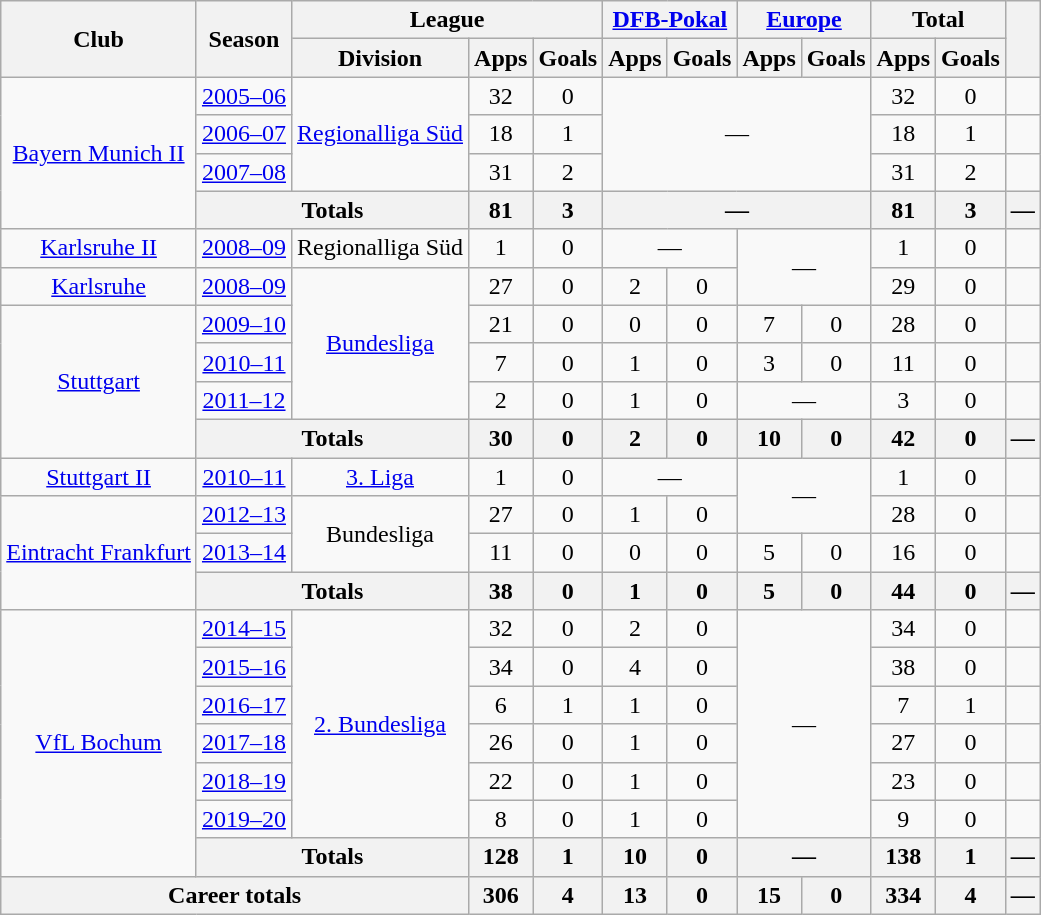<table class="wikitable" Style="text-align: center">
<tr>
<th rowspan="2">Club</th>
<th rowspan="2">Season</th>
<th colspan="3">League</th>
<th colspan="2"><a href='#'>DFB-Pokal</a></th>
<th colspan="2"><a href='#'>Europe</a></th>
<th colspan="2">Total</th>
<th rowspan="2"></th>
</tr>
<tr>
<th>Division</th>
<th>Apps</th>
<th>Goals</th>
<th>Apps</th>
<th>Goals</th>
<th>Apps</th>
<th>Goals</th>
<th>Apps</th>
<th>Goals</th>
</tr>
<tr>
<td rowspan="4"><a href='#'>Bayern Munich II</a></td>
<td><a href='#'>2005–06</a></td>
<td rowspan="3"><a href='#'>Regionalliga Süd</a></td>
<td>32</td>
<td>0</td>
<td rowspan="3" colspan="4">—</td>
<td>32</td>
<td>0</td>
<td></td>
</tr>
<tr>
<td><a href='#'>2006–07</a></td>
<td>18</td>
<td>1</td>
<td>18</td>
<td>1</td>
<td></td>
</tr>
<tr>
<td><a href='#'>2007–08</a></td>
<td>31</td>
<td>2</td>
<td>31</td>
<td>2</td>
<td></td>
</tr>
<tr>
<th colspan="2">Totals</th>
<th>81</th>
<th>3</th>
<th colspan="4">—</th>
<th>81</th>
<th>3</th>
<th>—</th>
</tr>
<tr>
<td><a href='#'>Karlsruhe II</a></td>
<td><a href='#'>2008–09</a></td>
<td>Regionalliga Süd</td>
<td>1</td>
<td>0</td>
<td colspan="2">—</td>
<td rowspan="2" colspan="2">—</td>
<td>1</td>
<td>0</td>
<td></td>
</tr>
<tr>
<td><a href='#'>Karlsruhe</a></td>
<td><a href='#'>2008–09</a></td>
<td rowspan="4"><a href='#'>Bundesliga</a></td>
<td>27</td>
<td>0</td>
<td>2</td>
<td>0</td>
<td>29</td>
<td>0</td>
<td></td>
</tr>
<tr>
<td rowspan="4"><a href='#'>Stuttgart</a></td>
<td><a href='#'>2009–10</a></td>
<td>21</td>
<td>0</td>
<td>0</td>
<td>0</td>
<td>7</td>
<td>0</td>
<td>28</td>
<td>0</td>
<td></td>
</tr>
<tr>
<td><a href='#'>2010–11</a></td>
<td>7</td>
<td>0</td>
<td>1</td>
<td>0</td>
<td>3</td>
<td>0</td>
<td>11</td>
<td>0</td>
<td></td>
</tr>
<tr>
<td><a href='#'>2011–12</a></td>
<td>2</td>
<td>0</td>
<td>1</td>
<td>0</td>
<td colspan="2">—</td>
<td>3</td>
<td>0</td>
<td></td>
</tr>
<tr>
<th colspan="2">Totals</th>
<th>30</th>
<th>0</th>
<th>2</th>
<th>0</th>
<th>10</th>
<th>0</th>
<th>42</th>
<th>0</th>
<th>—</th>
</tr>
<tr>
<td><a href='#'>Stuttgart II</a></td>
<td><a href='#'>2010–11</a></td>
<td><a href='#'>3. Liga</a></td>
<td>1</td>
<td>0</td>
<td colspan="2">—</td>
<td rowspan="2" colspan="2">—</td>
<td>1</td>
<td>0</td>
<td></td>
</tr>
<tr>
<td rowspan="3"><a href='#'>Eintracht Frankfurt</a></td>
<td><a href='#'>2012–13</a></td>
<td rowspan="2">Bundesliga</td>
<td>27</td>
<td>0</td>
<td>1</td>
<td>0</td>
<td>28</td>
<td>0</td>
<td></td>
</tr>
<tr>
<td><a href='#'>2013–14</a></td>
<td>11</td>
<td>0</td>
<td>0</td>
<td>0</td>
<td>5</td>
<td>0</td>
<td>16</td>
<td>0</td>
<td></td>
</tr>
<tr>
<th colspan="2">Totals</th>
<th>38</th>
<th>0</th>
<th>1</th>
<th>0</th>
<th>5</th>
<th>0</th>
<th>44</th>
<th>0</th>
<th>—</th>
</tr>
<tr>
<td rowspan="7"><a href='#'>VfL Bochum</a></td>
<td><a href='#'>2014–15</a></td>
<td rowspan="6"><a href='#'>2. Bundesliga</a></td>
<td>32</td>
<td>0</td>
<td>2</td>
<td>0</td>
<td rowspan="6" colspan="2">—</td>
<td>34</td>
<td>0</td>
<td></td>
</tr>
<tr>
<td><a href='#'>2015–16</a></td>
<td>34</td>
<td>0</td>
<td>4</td>
<td>0</td>
<td>38</td>
<td>0</td>
<td></td>
</tr>
<tr>
<td><a href='#'>2016–17</a></td>
<td>6</td>
<td>1</td>
<td>1</td>
<td>0</td>
<td>7</td>
<td>1</td>
<td></td>
</tr>
<tr>
<td><a href='#'>2017–18</a></td>
<td>26</td>
<td>0</td>
<td>1</td>
<td>0</td>
<td>27</td>
<td>0</td>
<td></td>
</tr>
<tr>
<td><a href='#'>2018–19</a></td>
<td>22</td>
<td>0</td>
<td>1</td>
<td>0</td>
<td>23</td>
<td>0</td>
<td></td>
</tr>
<tr>
<td><a href='#'>2019–20</a></td>
<td>8</td>
<td>0</td>
<td>1</td>
<td>0</td>
<td>9</td>
<td>0</td>
<td></td>
</tr>
<tr>
<th colspan="2">Totals</th>
<th>128</th>
<th>1</th>
<th>10</th>
<th>0</th>
<th colspan="2">—</th>
<th>138</th>
<th>1</th>
<th>—</th>
</tr>
<tr>
<th colspan="3">Career totals</th>
<th>306</th>
<th>4</th>
<th>13</th>
<th>0</th>
<th>15</th>
<th>0</th>
<th>334</th>
<th>4</th>
<th>—</th>
</tr>
</table>
